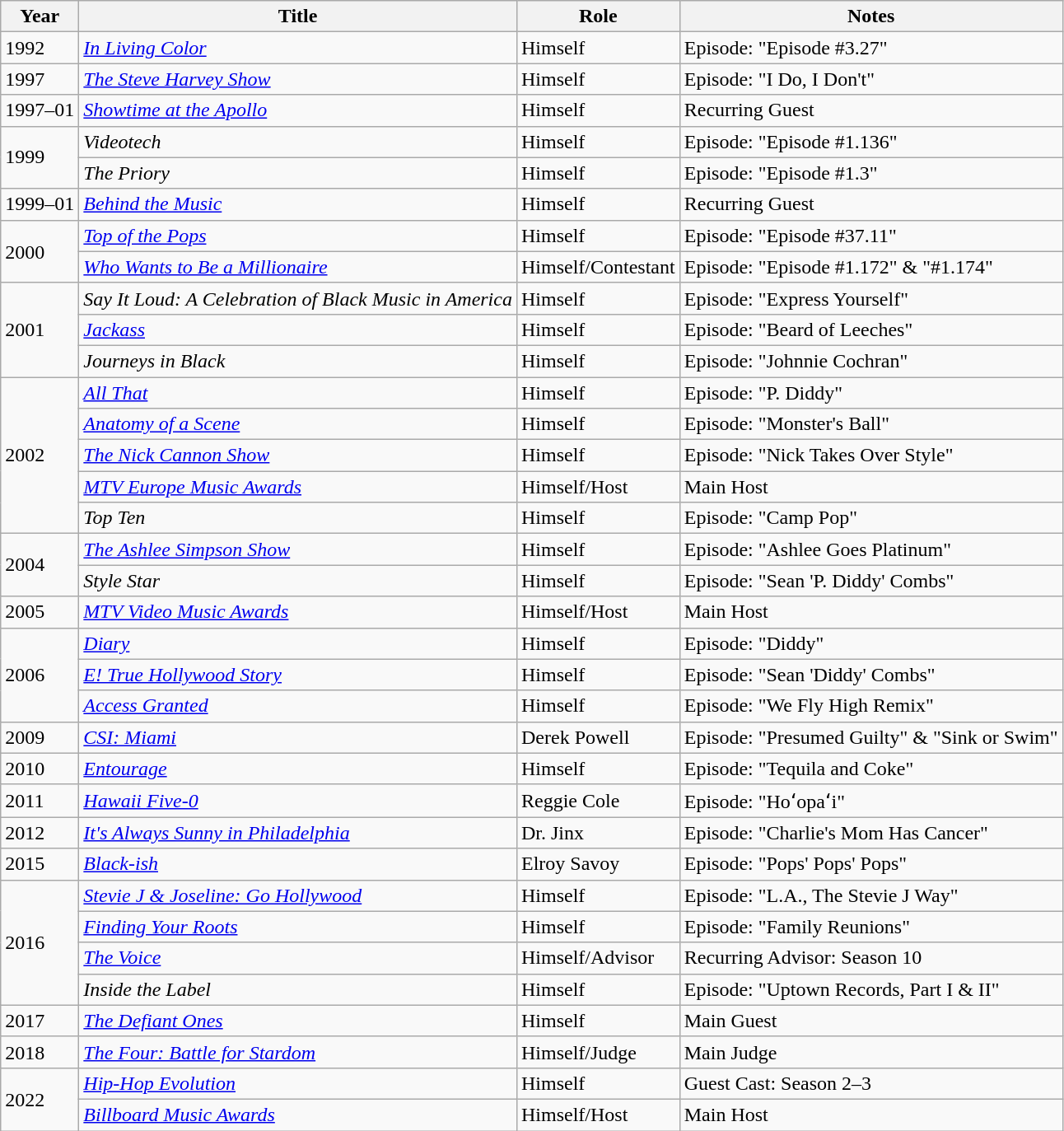<table class="wikitable plainrowheaders sortable" style="margin-right: 0;">
<tr>
<th>Year</th>
<th>Title</th>
<th>Role</th>
<th>Notes</th>
</tr>
<tr>
<td>1992</td>
<td><em><a href='#'>In Living Color</a></em></td>
<td>Himself</td>
<td>Episode: "Episode #3.27"</td>
</tr>
<tr>
<td>1997</td>
<td><em><a href='#'>The Steve Harvey Show</a></em></td>
<td>Himself</td>
<td>Episode: "I Do, I Don't"</td>
</tr>
<tr>
<td>1997–01</td>
<td><em><a href='#'>Showtime at the Apollo</a></em></td>
<td>Himself</td>
<td>Recurring Guest</td>
</tr>
<tr>
<td rowspan=2>1999</td>
<td><em>Videotech</em></td>
<td>Himself</td>
<td>Episode: "Episode #1.136"</td>
</tr>
<tr>
<td><em>The Priory</em></td>
<td>Himself</td>
<td>Episode: "Episode #1.3"</td>
</tr>
<tr>
<td>1999–01</td>
<td><em><a href='#'>Behind the Music</a></em></td>
<td>Himself</td>
<td>Recurring Guest</td>
</tr>
<tr>
<td rowspan=2>2000</td>
<td><em><a href='#'>Top of the Pops</a></em></td>
<td>Himself</td>
<td>Episode: "Episode #37.11"</td>
</tr>
<tr>
<td><em><a href='#'>Who Wants to Be a Millionaire</a></em></td>
<td>Himself/Contestant</td>
<td>Episode: "Episode #1.172" & "#1.174"</td>
</tr>
<tr>
<td rowspan=3>2001</td>
<td><em>Say It Loud: A Celebration of Black Music in America</em></td>
<td>Himself</td>
<td>Episode: "Express Yourself"</td>
</tr>
<tr>
<td><em><a href='#'>Jackass</a></em></td>
<td>Himself</td>
<td>Episode: "Beard of Leeches"</td>
</tr>
<tr>
<td><em>Journeys in Black</em></td>
<td>Himself</td>
<td>Episode: "Johnnie Cochran"</td>
</tr>
<tr>
<td rowspan=5>2002</td>
<td><em><a href='#'>All That</a></em></td>
<td>Himself</td>
<td>Episode: "P. Diddy"</td>
</tr>
<tr>
<td><em><a href='#'>Anatomy of a Scene</a></em></td>
<td>Himself</td>
<td>Episode: "Monster's Ball"</td>
</tr>
<tr>
<td><em><a href='#'>The Nick Cannon Show</a></em></td>
<td>Himself</td>
<td>Episode: "Nick Takes Over Style"</td>
</tr>
<tr>
<td><em><a href='#'>MTV Europe Music Awards</a></em></td>
<td>Himself/Host</td>
<td>Main Host</td>
</tr>
<tr>
<td><em>Top Ten</em></td>
<td>Himself</td>
<td>Episode: "Camp Pop"</td>
</tr>
<tr>
<td rowspan=2>2004</td>
<td><em><a href='#'>The Ashlee Simpson Show</a></em></td>
<td>Himself</td>
<td>Episode: "Ashlee Goes Platinum"</td>
</tr>
<tr>
<td><em>Style Star</em></td>
<td>Himself</td>
<td>Episode: "Sean 'P. Diddy' Combs"</td>
</tr>
<tr>
<td>2005</td>
<td><em><a href='#'>MTV Video Music Awards</a></em></td>
<td>Himself/Host</td>
<td>Main Host</td>
</tr>
<tr>
<td rowspan=3>2006</td>
<td><em><a href='#'>Diary</a></em></td>
<td>Himself</td>
<td>Episode: "Diddy"</td>
</tr>
<tr>
<td><em><a href='#'>E! True Hollywood Story</a></em></td>
<td>Himself</td>
<td>Episode: "Sean 'Diddy' Combs"</td>
</tr>
<tr>
<td><em><a href='#'>Access Granted</a></em></td>
<td>Himself</td>
<td>Episode: "We Fly High Remix"</td>
</tr>
<tr>
<td>2009</td>
<td><em><a href='#'>CSI: Miami</a></em></td>
<td>Derek Powell</td>
<td>Episode: "Presumed Guilty" & "Sink or Swim"</td>
</tr>
<tr>
<td>2010</td>
<td><em><a href='#'>Entourage</a></em></td>
<td>Himself</td>
<td>Episode: "Tequila and Coke"</td>
</tr>
<tr>
<td>2011</td>
<td><em><a href='#'>Hawaii Five-0</a></em></td>
<td>Reggie Cole</td>
<td>Episode: "Hoʻopaʻi"</td>
</tr>
<tr>
<td>2012</td>
<td><em><a href='#'>It's Always Sunny in Philadelphia</a></em></td>
<td>Dr. Jinx</td>
<td>Episode: "Charlie's Mom Has Cancer"</td>
</tr>
<tr>
<td>2015</td>
<td><em><a href='#'>Black-ish</a></em></td>
<td>Elroy Savoy</td>
<td>Episode: "Pops' Pops' Pops"</td>
</tr>
<tr>
<td rowspan=4>2016</td>
<td><em><a href='#'>Stevie J & Joseline: Go Hollywood</a></em></td>
<td>Himself</td>
<td>Episode: "L.A., The Stevie J Way"</td>
</tr>
<tr>
<td><em><a href='#'>Finding Your Roots</a></em></td>
<td>Himself</td>
<td>Episode: "Family Reunions"</td>
</tr>
<tr>
<td><em><a href='#'>The Voice</a></em></td>
<td>Himself/Advisor</td>
<td>Recurring Advisor: Season 10</td>
</tr>
<tr>
<td><em>Inside the Label</em></td>
<td>Himself</td>
<td>Episode: "Uptown Records, Part I & II"</td>
</tr>
<tr>
<td>2017</td>
<td><em><a href='#'>The Defiant Ones</a></em></td>
<td>Himself</td>
<td>Main Guest</td>
</tr>
<tr>
<td>2018</td>
<td><em><a href='#'>The Four: Battle for Stardom</a></em></td>
<td>Himself/Judge</td>
<td>Main Judge</td>
</tr>
<tr>
<td rowspan=2>2022</td>
<td><em><a href='#'>Hip-Hop Evolution</a></em></td>
<td>Himself</td>
<td>Guest Cast: Season 2–3</td>
</tr>
<tr>
<td><em><a href='#'>Billboard Music Awards</a></em></td>
<td>Himself/Host</td>
<td>Main Host</td>
</tr>
</table>
